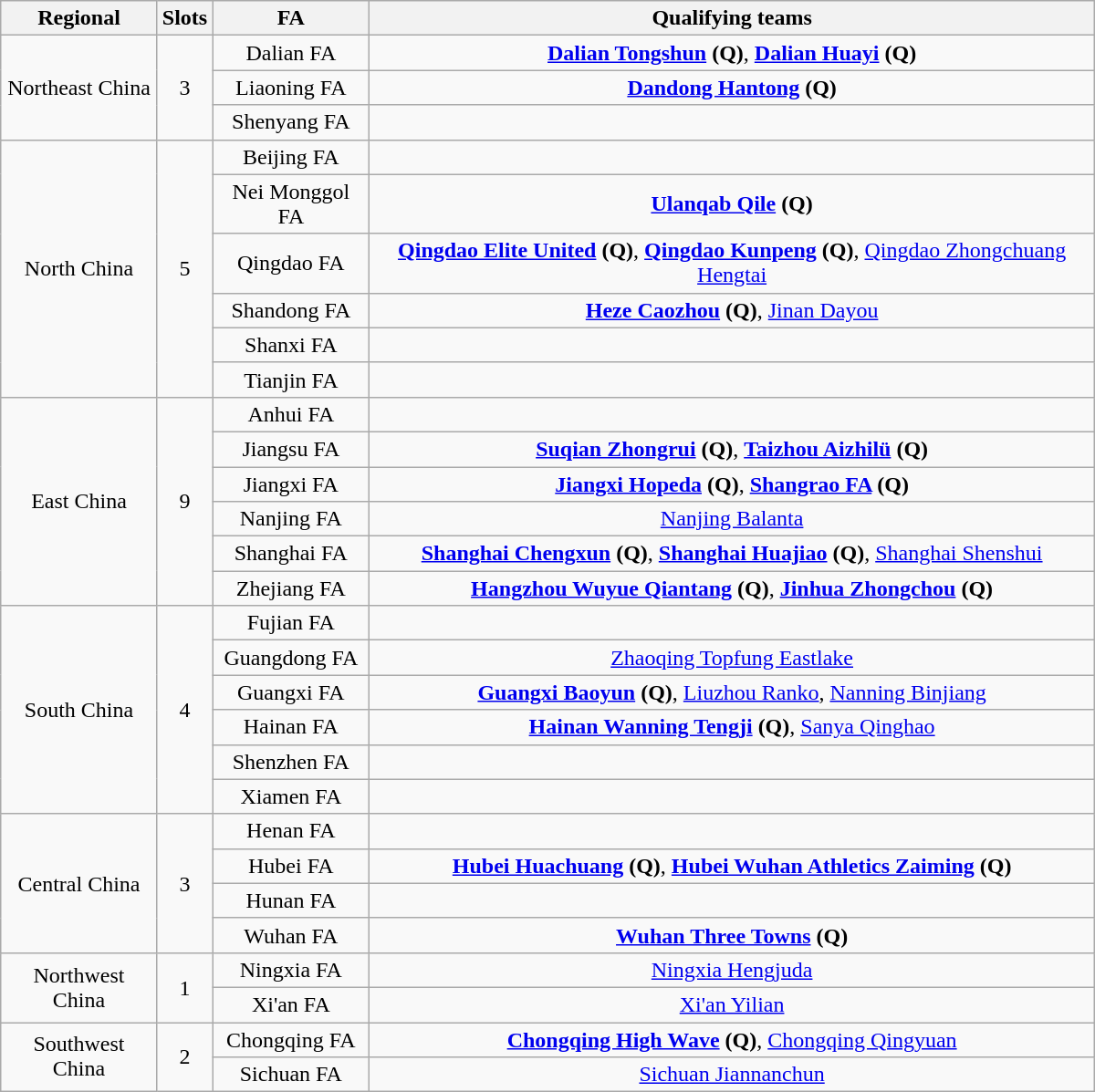<table class=wikitable style=text-align:center;width:800px;>
<tr>
<th>Regional</th>
<th>Slots</th>
<th>FA</th>
<th>Qualifying teams</th>
</tr>
<tr>
<td rowspan="3">Northeast China</td>
<td rowspan="3">3</td>
<td>Dalian FA</td>
<td><strong><a href='#'>Dalian Tongshun</a> (Q)</strong>, <strong><a href='#'>Dalian Huayi</a> (Q)</strong></td>
</tr>
<tr>
<td>Liaoning FA</td>
<td><strong><a href='#'>Dandong Hantong</a> (Q)</strong></td>
</tr>
<tr>
<td>Shenyang FA</td>
<td></td>
</tr>
<tr>
<td rowspan="6">North China</td>
<td rowspan="6">5</td>
<td>Beijing FA</td>
<td></td>
</tr>
<tr>
<td>Nei Monggol FA</td>
<td><strong><a href='#'>Ulanqab Qile</a> (Q)</strong></td>
</tr>
<tr>
<td>Qingdao FA</td>
<td><strong><a href='#'>Qingdao Elite United</a> (Q)</strong>, <strong><a href='#'>Qingdao Kunpeng</a> (Q)</strong>, <a href='#'>Qingdao Zhongchuang Hengtai</a></td>
</tr>
<tr>
<td>Shandong FA</td>
<td><strong><a href='#'>Heze Caozhou</a> (Q)</strong>, <a href='#'>Jinan Dayou</a></td>
</tr>
<tr>
<td>Shanxi FA</td>
<td></td>
</tr>
<tr>
<td>Tianjin FA</td>
<td></td>
</tr>
<tr>
<td rowspan="6">East China</td>
<td rowspan="6">9</td>
<td>Anhui FA</td>
<td></td>
</tr>
<tr>
<td>Jiangsu FA</td>
<td><strong><a href='#'>Suqian Zhongrui</a> (Q)</strong>, <strong><a href='#'>Taizhou Aizhilü</a> (Q)</strong></td>
</tr>
<tr>
<td>Jiangxi FA</td>
<td><strong><a href='#'>Jiangxi Hopeda</a> (Q)</strong>, <strong><a href='#'>Shangrao FA</a> (Q)</strong></td>
</tr>
<tr>
<td>Nanjing FA</td>
<td><a href='#'>Nanjing Balanta</a></td>
</tr>
<tr>
<td>Shanghai FA</td>
<td><strong><a href='#'>Shanghai Chengxun</a> (Q)</strong>, <strong><a href='#'>Shanghai Huajiao</a> (Q)</strong>, <a href='#'>Shanghai Shenshui</a></td>
</tr>
<tr>
<td>Zhejiang FA</td>
<td><strong><a href='#'>Hangzhou Wuyue Qiantang</a> (Q)</strong>, <strong><a href='#'>Jinhua Zhongchou</a> (Q)</strong></td>
</tr>
<tr>
<td rowspan="6">South China</td>
<td rowspan="6">4</td>
<td>Fujian FA</td>
<td></td>
</tr>
<tr>
<td>Guangdong FA</td>
<td><a href='#'>Zhaoqing Topfung Eastlake</a></td>
</tr>
<tr>
<td>Guangxi FA</td>
<td><strong><a href='#'>Guangxi Baoyun</a> (Q)</strong>, <a href='#'>Liuzhou Ranko</a>, <a href='#'>Nanning Binjiang</a></td>
</tr>
<tr>
<td>Hainan FA</td>
<td><strong><a href='#'>Hainan Wanning Tengji</a> (Q)</strong>, <a href='#'>Sanya Qinghao</a></td>
</tr>
<tr>
<td>Shenzhen FA</td>
<td></td>
</tr>
<tr>
<td>Xiamen FA</td>
<td></td>
</tr>
<tr>
<td rowspan="4">Central China</td>
<td rowspan="4">3</td>
<td>Henan FA</td>
<td></td>
</tr>
<tr>
<td>Hubei FA</td>
<td><strong><a href='#'>Hubei Huachuang</a> (Q)</strong>, <strong><a href='#'>Hubei Wuhan Athletics Zaiming</a> (Q)</strong></td>
</tr>
<tr>
<td>Hunan FA</td>
<td></td>
</tr>
<tr>
<td>Wuhan FA</td>
<td><strong><a href='#'>Wuhan Three Towns</a> (Q)</strong></td>
</tr>
<tr>
<td rowspan="2">Northwest China</td>
<td rowspan="2">1</td>
<td>Ningxia FA</td>
<td><a href='#'>Ningxia Hengjuda</a></td>
</tr>
<tr>
<td>Xi'an FA</td>
<td><a href='#'>Xi'an Yilian</a></td>
</tr>
<tr>
<td rowspan="2">Southwest China</td>
<td rowspan="2">2</td>
<td>Chongqing FA</td>
<td><strong><a href='#'>Chongqing High Wave</a> (Q)</strong>, <a href='#'>Chongqing Qingyuan</a></td>
</tr>
<tr>
<td>Sichuan FA</td>
<td><a href='#'>Sichuan Jiannanchun</a></td>
</tr>
</table>
